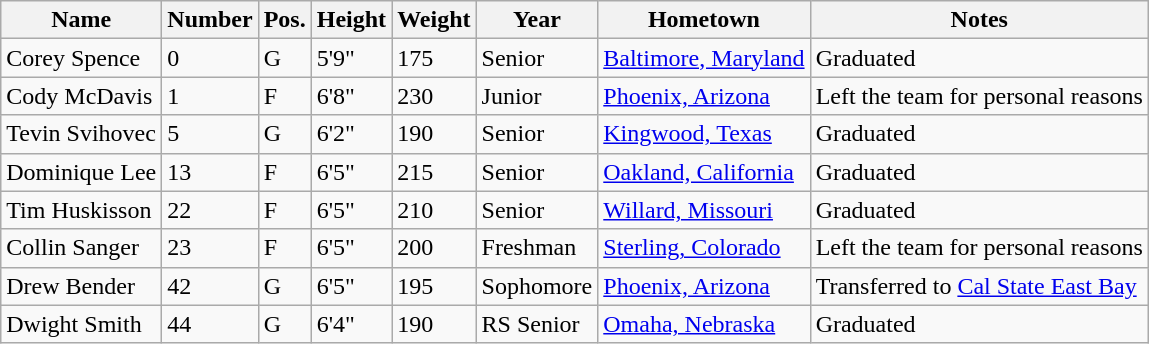<table class="wikitable sortable" border="1">
<tr>
<th>Name</th>
<th>Number</th>
<th>Pos.</th>
<th>Height</th>
<th>Weight</th>
<th>Year</th>
<th>Hometown</th>
<th class="unsortable">Notes</th>
</tr>
<tr>
<td>Corey Spence</td>
<td>0</td>
<td>G</td>
<td>5'9"</td>
<td>175</td>
<td>Senior</td>
<td><a href='#'>Baltimore, Maryland</a></td>
<td>Graduated</td>
</tr>
<tr>
<td>Cody McDavis</td>
<td>1</td>
<td>F</td>
<td>6'8"</td>
<td>230</td>
<td>Junior</td>
<td><a href='#'>Phoenix, Arizona</a></td>
<td>Left the team for personal reasons</td>
</tr>
<tr>
<td>Tevin Svihovec</td>
<td>5</td>
<td>G</td>
<td>6'2"</td>
<td>190</td>
<td>Senior</td>
<td><a href='#'>Kingwood, Texas</a></td>
<td>Graduated</td>
</tr>
<tr>
<td>Dominique Lee</td>
<td>13</td>
<td>F</td>
<td>6'5"</td>
<td>215</td>
<td>Senior</td>
<td><a href='#'>Oakland, California</a></td>
<td>Graduated</td>
</tr>
<tr>
<td>Tim Huskisson</td>
<td>22</td>
<td>F</td>
<td>6'5"</td>
<td>210</td>
<td>Senior</td>
<td><a href='#'>Willard, Missouri</a></td>
<td>Graduated</td>
</tr>
<tr>
<td>Collin Sanger</td>
<td>23</td>
<td>F</td>
<td>6'5"</td>
<td>200</td>
<td>Freshman</td>
<td><a href='#'>Sterling, Colorado</a></td>
<td>Left the team for personal reasons</td>
</tr>
<tr>
<td>Drew Bender</td>
<td>42</td>
<td>G</td>
<td>6'5"</td>
<td>195</td>
<td>Sophomore</td>
<td><a href='#'>Phoenix, Arizona</a></td>
<td>Transferred to <a href='#'>Cal State East Bay</a></td>
</tr>
<tr>
<td>Dwight Smith</td>
<td>44</td>
<td>G</td>
<td>6'4"</td>
<td>190</td>
<td>RS Senior</td>
<td><a href='#'>Omaha, Nebraska</a></td>
<td>Graduated</td>
</tr>
</table>
